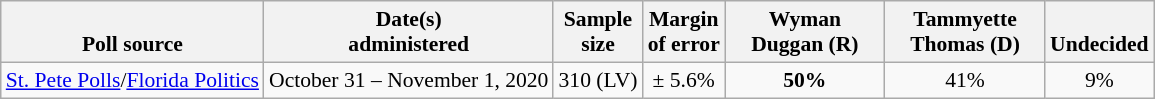<table class="wikitable" style="font-size:90%;text-align:center;">
<tr valign=bottom>
<th>Poll source</th>
<th>Date(s)<br>administered</th>
<th>Sample<br>size</th>
<th>Margin<br>of error</th>
<th style="width:100px;">Wyman<br>Duggan (R)</th>
<th style="width:100px;">Tammyette<br>Thomas (D)</th>
<th>Undecided</th>
</tr>
<tr>
<td style="text-align:left;"><a href='#'>St. Pete Polls</a>/<a href='#'>Florida Politics</a></td>
<td>October 31 – November 1, 2020</td>
<td>310 (LV)</td>
<td>± 5.6%</td>
<td><strong>50%</strong></td>
<td>41%</td>
<td>9%</td>
</tr>
</table>
